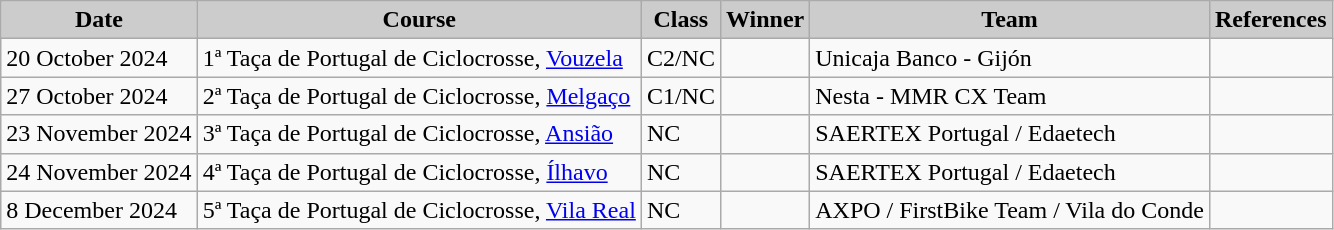<table class="wikitable sortable alternance ">
<tr>
<th scope="col" style="background-color:#CCCCCC;">Date</th>
<th scope="col" style="background-color:#CCCCCC;">Course</th>
<th scope="col" style="background-color:#CCCCCC;">Class</th>
<th scope="col" style="background-color:#CCCCCC;">Winner</th>
<th scope="col" style="background-color:#CCCCCC;">Team</th>
<th scope="col" style="background-color:#CCCCCC;">References</th>
</tr>
<tr>
<td>20 October 2024</td>
<td> 1ª Taça de Portugal de Ciclocrosse, <a href='#'>Vouzela</a></td>
<td>C2/NC</td>
<td></td>
<td>Unicaja Banco - Gijón</td>
<td></td>
</tr>
<tr>
<td>27 October 2024</td>
<td> 2ª Taça de Portugal de Ciclocrosse, <a href='#'>Melgaço</a></td>
<td>C1/NC</td>
<td></td>
<td>Nesta - MMR CX Team</td>
<td></td>
</tr>
<tr>
<td>23 November 2024</td>
<td> 3ª Taça de Portugal de Ciclocrosse, <a href='#'>Ansião</a></td>
<td>NC</td>
<td></td>
<td>SAERTEX Portugal / Edaetech</td>
<td></td>
</tr>
<tr>
<td>24 November 2024</td>
<td> 4ª Taça de Portugal de Ciclocrosse, <a href='#'>Ílhavo</a></td>
<td>NC</td>
<td></td>
<td>SAERTEX Portugal / Edaetech</td>
<td></td>
</tr>
<tr>
<td>8 December 2024</td>
<td> 5ª Taça de Portugal de Ciclocrosse, <a href='#'>Vila Real</a></td>
<td>NC</td>
<td></td>
<td>AXPO / FirstBike Team / Vila do Conde</td>
<td></td>
</tr>
</table>
